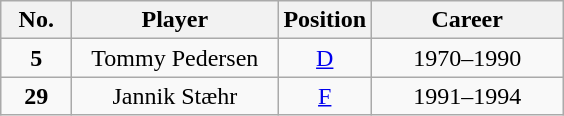<table class="wikitable sortable" style="text-align:center">
<tr>
<th width=40px>No.</th>
<th width=130px>Player</th>
<th width=40px>Position</th>
<th width=120px>Career</th>
</tr>
<tr>
<td><strong>5</strong></td>
<td>Tommy Pedersen</td>
<td><a href='#'>D</a></td>
<td>1970–1990</td>
</tr>
<tr>
<td><strong>29</strong></td>
<td>Jannik Stæhr</td>
<td><a href='#'>F</a></td>
<td>1991–1994</td>
</tr>
</table>
